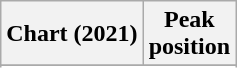<table class="wikitable plainrowheaders" style="text-align:center">
<tr>
<th scope="col">Chart (2021)</th>
<th scope="col">Peak<br>position</th>
</tr>
<tr>
</tr>
<tr>
</tr>
</table>
